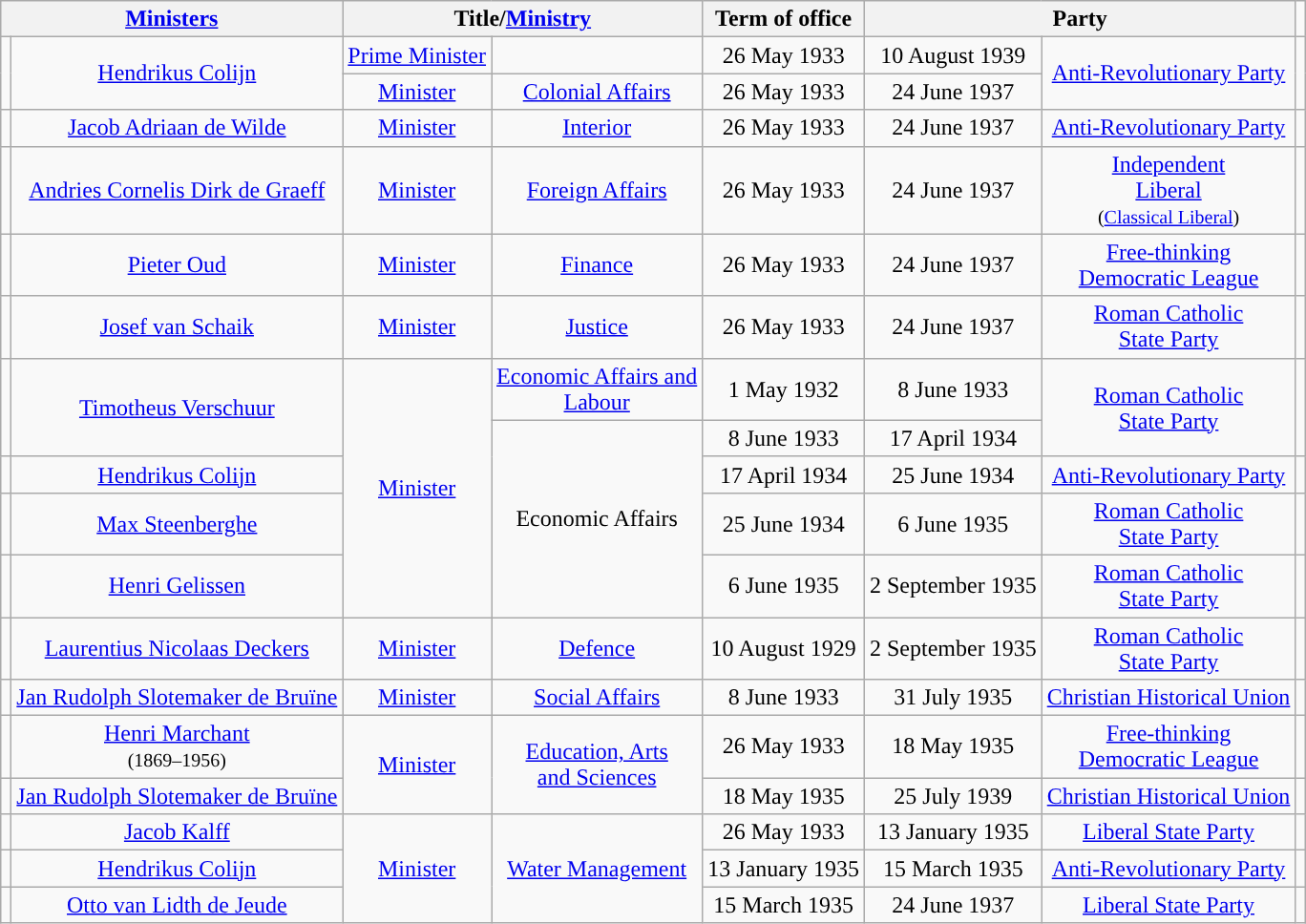<table class="wikitable" style="text-align:center">
<tr>
<th colspan=2><a href='#'>Ministers</a></th>
<th colspan=2>Title/<a href='#'>Ministry</a></th>
<th>Term of office</th>
<th colspan=2>Party</th>
</tr>
<tr>
<td rowspan=2></td>
<td rowspan=2><a href='#'>Hendrikus Colijn</a></td>
<td><a href='#'>Prime Minister</a></td>
<td></td>
<td>26 May 1933</td>
<td>10 August 1939</td>
<td rowspan=2><a href='#'>Anti-Revolutionary Party</a></td>
<td rowspan=2 style="background:"></td>
</tr>
<tr>
<td><a href='#'>Minister</a></td>
<td><a href='#'>Colonial Affairs</a></td>
<td>26 May 1933</td>
<td>24 June 1937</td>
</tr>
<tr>
<td></td>
<td><a href='#'>Jacob Adriaan de Wilde</a></td>
<td><a href='#'>Minister</a></td>
<td><a href='#'>Interior</a></td>
<td>26 May 1933</td>
<td>24 June 1937</td>
<td><a href='#'>Anti-Revolutionary Party</a></td>
<td style="background:"></td>
</tr>
<tr>
<td></td>
<td><a href='#'>Andries Cornelis Dirk de Graeff</a></td>
<td><a href='#'>Minister</a></td>
<td><a href='#'>Foreign Affairs</a></td>
<td>26 May 1933</td>
<td>24 June 1937</td>
<td><a href='#'>Independent <br> Liberal</a> <br> <small>(<a href='#'>Classical Liberal</a>)</small></td>
<td style="background:"></td>
</tr>
<tr>
<td></td>
<td><a href='#'>Pieter Oud</a></td>
<td><a href='#'>Minister</a></td>
<td><a href='#'>Finance</a></td>
<td>26 May 1933</td>
<td>24 June 1937</td>
<td><a href='#'>Free-thinking <br> Democratic League</a></td>
<td style="background:"></td>
</tr>
<tr>
<td></td>
<td><a href='#'>Josef van Schaik</a></td>
<td><a href='#'>Minister</a></td>
<td><a href='#'>Justice</a></td>
<td>26 May 1933</td>
<td>24 June 1937</td>
<td><a href='#'>Roman Catholic <br> State Party</a></td>
<td style="background:"></td>
</tr>
<tr>
<td rowspan=2></td>
<td rowspan=2><a href='#'>Timotheus Verschuur</a></td>
<td rowspan=5><a href='#'>Minister</a></td>
<td><a href='#'>Economic Affairs and <br> Labour</a></td>
<td>1 May 1932</td>
<td>8 June 1933</td>
<td rowspan=2><a href='#'>Roman Catholic <br> State Party</a></td>
<td rowspan=2 style="background:"></td>
</tr>
<tr>
<td rowspan=4>Economic Affairs</td>
<td>8 June 1933</td>
<td>17 April 1934</td>
</tr>
<tr>
<td></td>
<td><a href='#'>Hendrikus Colijn</a></td>
<td>17 April 1934</td>
<td>25 June 1934</td>
<td><a href='#'>Anti-Revolutionary Party</a></td>
<td style="background:"></td>
</tr>
<tr>
<td></td>
<td><a href='#'>Max Steenberghe</a></td>
<td>25 June 1934</td>
<td>6 June 1935</td>
<td><a href='#'>Roman Catholic <br> State Party</a></td>
<td style="background:"></td>
</tr>
<tr>
<td></td>
<td><a href='#'>Henri Gelissen</a></td>
<td>6 June 1935</td>
<td>2 September 1935</td>
<td><a href='#'>Roman Catholic <br> State Party</a></td>
<td style="background:"></td>
</tr>
<tr>
<td></td>
<td><a href='#'>Laurentius Nicolaas Deckers</a></td>
<td><a href='#'>Minister</a></td>
<td><a href='#'>Defence</a></td>
<td>10 August 1929</td>
<td>2 September 1935</td>
<td><a href='#'>Roman Catholic <br> State Party</a></td>
<td style="background:"></td>
</tr>
<tr>
<td></td>
<td><a href='#'>Jan Rudolph Slotemaker de Bruïne</a></td>
<td><a href='#'>Minister</a></td>
<td><a href='#'>Social Affairs</a></td>
<td>8 June 1933</td>
<td>31 July 1935</td>
<td><a href='#'>Christian Historical Union</a></td>
<td style="background:"></td>
</tr>
<tr>
<td></td>
<td><a href='#'>Henri Marchant</a> <br> <small>(1869–1956)</small></td>
<td rowspan=2><a href='#'>Minister</a></td>
<td rowspan=2><a href='#'>Education, Arts <br> and Sciences</a></td>
<td>26 May 1933</td>
<td>18 May 1935</td>
<td><a href='#'>Free-thinking <br> Democratic League</a></td>
<td style="background:"></td>
</tr>
<tr>
<td></td>
<td><a href='#'>Jan Rudolph Slotemaker de Bruïne</a></td>
<td>18 May 1935</td>
<td>25 July 1939</td>
<td><a href='#'>Christian Historical Union</a></td>
<td style="background:"></td>
</tr>
<tr>
<td></td>
<td><a href='#'>Jacob Kalff</a></td>
<td rowspan=3><a href='#'>Minister</a></td>
<td rowspan=3><a href='#'>Water Management</a></td>
<td>26 May 1933</td>
<td>13 January 1935</td>
<td><a href='#'>Liberal State Party</a></td>
<td style="background:"></td>
</tr>
<tr>
<td></td>
<td><a href='#'>Hendrikus Colijn</a></td>
<td>13 January 1935</td>
<td>15 March 1935</td>
<td><a href='#'>Anti-Revolutionary Party</a></td>
<td style="background:"></td>
</tr>
<tr>
<td></td>
<td><a href='#'>Otto van Lidth de Jeude</a></td>
<td>15 March 1935</td>
<td>24 June 1937</td>
<td><a href='#'>Liberal State Party</a></td>
<td style="background:"></td>
</tr>
</table>
